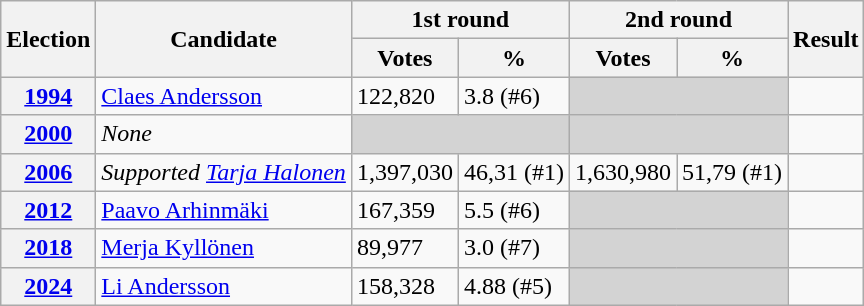<table class=wikitable>
<tr>
<th rowspan=2>Election</th>
<th rowspan=2>Candidate</th>
<th colspan=2>1st round</th>
<th colspan=2>2nd round</th>
<th rowspan=2>Result</th>
</tr>
<tr>
<th>Votes</th>
<th>%</th>
<th>Votes</th>
<th>%</th>
</tr>
<tr>
<th><a href='#'>1994</a></th>
<td><a href='#'>Claes Andersson</a></td>
<td>122,820</td>
<td>3.8 (#6)</td>
<td colspan="2" style="background:lightgrey;"></td>
<td></td>
</tr>
<tr>
<th><a href='#'>2000</a></th>
<td><em>None</em></td>
<td colspan="2" style="background:lightgrey;"></td>
<td colspan="2" style="background:lightgrey;"></td>
<td></td>
</tr>
<tr>
<th><a href='#'>2006</a></th>
<td><em>Supported <a href='#'>Tarja Halonen</a></em></td>
<td>1,397,030</td>
<td>46,31 (#1)</td>
<td>1,630,980</td>
<td>51,79 (#1)</td>
<td></td>
</tr>
<tr>
<th><a href='#'>2012</a></th>
<td><a href='#'>Paavo Arhinmäki</a></td>
<td>167,359</td>
<td>5.5 (#6)</td>
<td colspan="2" style="background:lightgrey;"></td>
<td></td>
</tr>
<tr>
<th><a href='#'>2018</a></th>
<td><a href='#'>Merja Kyllönen</a></td>
<td>89,977</td>
<td>3.0 (#7)</td>
<td colspan="2" style="background:lightgrey;"></td>
<td></td>
</tr>
<tr>
<th><a href='#'>2024</a></th>
<td><a href='#'>Li Andersson</a></td>
<td>158,328</td>
<td>4.88 (#5)</td>
<td colspan="2" style="background:lightgrey;"></td>
<td></td>
</tr>
</table>
